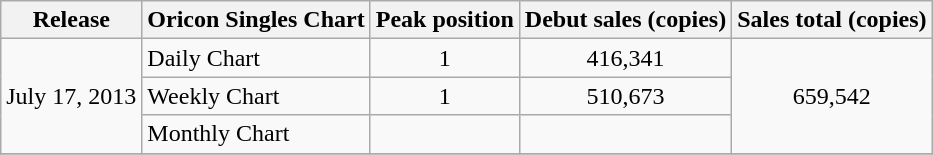<table class="wikitable">
<tr>
<th>Release</th>
<th>Oricon Singles Chart</th>
<th>Peak position</th>
<th>Debut sales (copies)</th>
<th>Sales total (copies)</th>
</tr>
<tr>
<td rowspan="3">July 17, 2013</td>
<td>Daily Chart</td>
<td align="center">1</td>
<td align="center">416,341</td>
<td style="text-align:center;" rowspan="3">659,542</td>
</tr>
<tr>
<td>Weekly Chart</td>
<td align="center">1</td>
<td align="center">510,673</td>
</tr>
<tr>
<td>Monthly Chart</td>
<td align="center"></td>
<td align="center"></td>
</tr>
<tr>
</tr>
</table>
